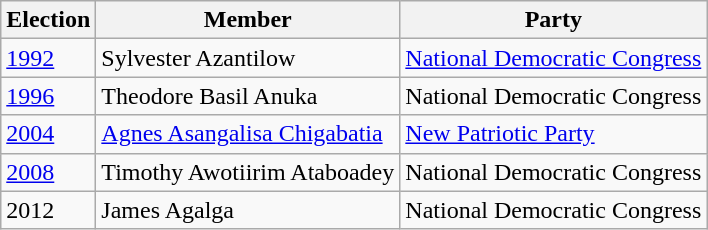<table class="wikitable">
<tr>
<th>Election</th>
<th>Member</th>
<th>Party</th>
</tr>
<tr>
<td><a href='#'>1992</a></td>
<td>Sylvester Azantilow</td>
<td><a href='#'>National Democratic Congress</a></td>
</tr>
<tr>
<td><a href='#'>1996</a></td>
<td>Theodore Basil Anuka</td>
<td>National Democratic Congress</td>
</tr>
<tr>
<td><a href='#'>2004</a></td>
<td><a href='#'>Agnes Asangalisa Chigabatia</a></td>
<td><a href='#'>New Patriotic Party</a></td>
</tr>
<tr>
<td><a href='#'>2008</a></td>
<td>Timothy Awotiirim Ataboadey</td>
<td>National Democratic Congress</td>
</tr>
<tr>
<td>2012</td>
<td>James Agalga</td>
<td>National Democratic Congress</td>
</tr>
</table>
